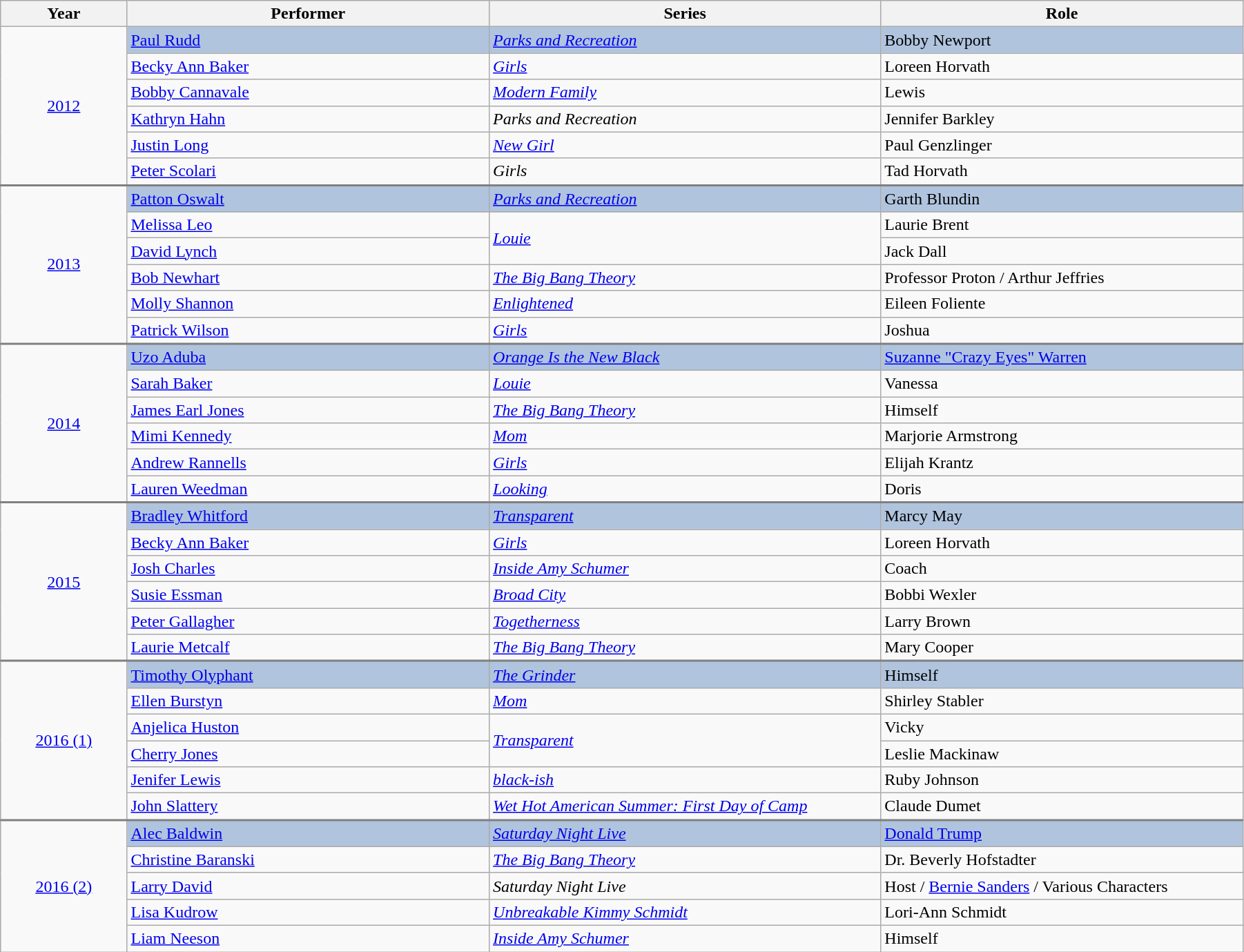<table class="wikitable" width="95%" cellpadding="5">
<tr>
<th width="100">Year</th>
<th width="300">Performer</th>
<th width="325">Series</th>
<th width="300">Role</th>
</tr>
<tr>
<td rowspan="6" style="text-align:center;"><a href='#'>2012</a></td>
<td style="background:#B0C4DE;"><a href='#'>Paul Rudd</a></td>
<td style="background:#B0C4DE;"><em><a href='#'>Parks and Recreation</a></em></td>
<td style="background:#B0C4DE;">Bobby Newport</td>
</tr>
<tr>
<td><a href='#'>Becky Ann Baker</a></td>
<td><em><a href='#'>Girls</a></em></td>
<td>Loreen Horvath</td>
</tr>
<tr>
<td><a href='#'>Bobby Cannavale</a></td>
<td><em><a href='#'>Modern Family</a></em></td>
<td>Lewis</td>
</tr>
<tr>
<td><a href='#'>Kathryn Hahn</a></td>
<td><em>Parks and Recreation</em></td>
<td>Jennifer Barkley</td>
</tr>
<tr>
<td><a href='#'>Justin Long</a></td>
<td><em><a href='#'>New Girl</a></em></td>
<td>Paul Genzlinger</td>
</tr>
<tr>
<td><a href='#'>Peter Scolari</a></td>
<td><em>Girls</em></td>
<td>Tad Horvath</td>
</tr>
<tr style = "border-top:2px solid gray;">
<td rowspan="6" style="text-align:center;"><a href='#'>2013</a></td>
<td style="background:#B0C4DE;"><a href='#'>Patton Oswalt</a></td>
<td style="background:#B0C4DE;"><em><a href='#'>Parks and Recreation</a></em></td>
<td style="background:#B0C4DE;">Garth Blundin</td>
</tr>
<tr>
<td><a href='#'>Melissa Leo</a></td>
<td rowspan="2"><em><a href='#'>Louie</a></em></td>
<td>Laurie Brent</td>
</tr>
<tr>
<td><a href='#'>David Lynch</a></td>
<td>Jack Dall</td>
</tr>
<tr>
<td><a href='#'>Bob Newhart</a></td>
<td><em><a href='#'>The Big Bang Theory</a></em></td>
<td>Professor Proton / Arthur Jeffries</td>
</tr>
<tr>
<td><a href='#'>Molly Shannon</a></td>
<td><em><a href='#'>Enlightened</a></em></td>
<td>Eileen Foliente</td>
</tr>
<tr>
<td><a href='#'>Patrick Wilson</a></td>
<td><em><a href='#'>Girls</a></em></td>
<td>Joshua</td>
</tr>
<tr style = "border-top:2px solid gray;">
<td rowspan="6" style="text-align:center;"><a href='#'>2014</a></td>
<td style="background:#B0C4DE;"><a href='#'>Uzo Aduba</a></td>
<td style="background:#B0C4DE;"><em><a href='#'>Orange Is the New Black</a></em></td>
<td style="background:#B0C4DE;"><a href='#'>Suzanne "Crazy Eyes" Warren</a></td>
</tr>
<tr>
<td><a href='#'>Sarah Baker</a></td>
<td><em><a href='#'>Louie</a></em></td>
<td>Vanessa</td>
</tr>
<tr>
<td><a href='#'>James Earl Jones</a></td>
<td><em><a href='#'>The Big Bang Theory</a></em></td>
<td>Himself</td>
</tr>
<tr>
<td><a href='#'>Mimi Kennedy</a></td>
<td><em><a href='#'>Mom</a></em></td>
<td>Marjorie Armstrong</td>
</tr>
<tr>
<td><a href='#'>Andrew Rannells</a></td>
<td><em><a href='#'>Girls</a></em></td>
<td>Elijah Krantz</td>
</tr>
<tr>
<td><a href='#'>Lauren Weedman</a></td>
<td><em><a href='#'>Looking</a></em></td>
<td>Doris</td>
</tr>
<tr style = "border-top:2px solid gray;">
<td rowspan="6" style="text-align:center;"><a href='#'>2015</a></td>
<td style="background:#B0C4DE;"><a href='#'>Bradley Whitford</a></td>
<td style="background:#B0C4DE;"><em><a href='#'>Transparent</a></em></td>
<td style="background:#B0C4DE;">Marcy May</td>
</tr>
<tr>
<td><a href='#'>Becky Ann Baker</a></td>
<td><em><a href='#'>Girls</a></em></td>
<td>Loreen Horvath</td>
</tr>
<tr>
<td><a href='#'>Josh Charles</a></td>
<td><em><a href='#'>Inside Amy Schumer</a></em></td>
<td>Coach</td>
</tr>
<tr>
<td><a href='#'>Susie Essman</a></td>
<td><em><a href='#'>Broad City</a></em></td>
<td>Bobbi Wexler</td>
</tr>
<tr>
<td><a href='#'>Peter Gallagher</a></td>
<td><em><a href='#'>Togetherness</a></em></td>
<td>Larry Brown</td>
</tr>
<tr>
<td><a href='#'>Laurie Metcalf</a></td>
<td><em><a href='#'>The Big Bang Theory</a></em></td>
<td>Mary Cooper</td>
</tr>
<tr style = "border-top:2px solid gray;">
<td rowspan="6" style="text-align:center;"><a href='#'>2016 (1)</a></td>
<td style="background:#B0C4DE;"><a href='#'>Timothy Olyphant</a></td>
<td style="background:#B0C4DE;"><em><a href='#'>The Grinder</a></em></td>
<td style="background:#B0C4DE;">Himself</td>
</tr>
<tr>
<td><a href='#'>Ellen Burstyn</a></td>
<td><em><a href='#'>Mom</a></em></td>
<td>Shirley Stabler</td>
</tr>
<tr>
<td><a href='#'>Anjelica Huston</a></td>
<td rowspan="2"><em><a href='#'>Transparent</a></em></td>
<td>Vicky</td>
</tr>
<tr>
<td><a href='#'>Cherry Jones</a></td>
<td>Leslie Mackinaw</td>
</tr>
<tr>
<td><a href='#'>Jenifer Lewis</a></td>
<td><em><a href='#'>black-ish</a></em></td>
<td>Ruby Johnson</td>
</tr>
<tr>
<td><a href='#'>John Slattery</a></td>
<td><em><a href='#'>Wet Hot American Summer: First Day of Camp</a></em></td>
<td>Claude Dumet</td>
</tr>
<tr style = "border-top:2px solid gray;">
<td rowspan="5" style="text-align:center;"><a href='#'>2016 (2)</a></td>
<td style="background:#B0C4DE;"><a href='#'>Alec Baldwin</a></td>
<td style="background:#B0C4DE;"><em><a href='#'>Saturday Night Live</a></em></td>
<td style="background:#B0C4DE;"><a href='#'>Donald Trump</a></td>
</tr>
<tr>
<td><a href='#'>Christine Baranski</a></td>
<td><em><a href='#'>The Big Bang Theory</a></em></td>
<td>Dr. Beverly Hofstadter</td>
</tr>
<tr>
<td><a href='#'>Larry David</a></td>
<td><em>Saturday Night Live</em></td>
<td>Host / <a href='#'>Bernie Sanders</a> / Various Characters</td>
</tr>
<tr>
<td><a href='#'>Lisa Kudrow</a></td>
<td><em><a href='#'>Unbreakable Kimmy Schmidt</a></em></td>
<td>Lori-Ann Schmidt</td>
</tr>
<tr>
<td><a href='#'>Liam Neeson</a></td>
<td><em><a href='#'>Inside Amy Schumer</a></em></td>
<td>Himself</td>
</tr>
</table>
